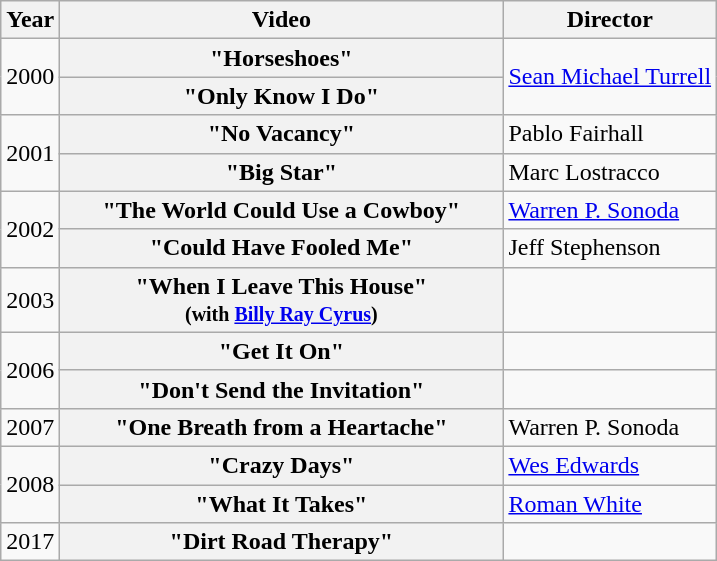<table class="wikitable plainrowheaders">
<tr>
<th>Year</th>
<th style="width:18em;">Video</th>
<th>Director</th>
</tr>
<tr>
<td rowspan="2">2000</td>
<th scope="row">"Horseshoes"</th>
<td rowspan="2"><a href='#'>Sean Michael Turrell</a></td>
</tr>
<tr>
<th scope="row">"Only Know I Do"</th>
</tr>
<tr>
<td rowspan="2">2001</td>
<th scope="row">"No Vacancy"</th>
<td>Pablo Fairhall</td>
</tr>
<tr>
<th scope="row">"Big Star"</th>
<td>Marc Lostracco</td>
</tr>
<tr>
<td rowspan="2">2002</td>
<th scope="row">"The World Could Use a Cowboy"</th>
<td><a href='#'>Warren P. Sonoda</a></td>
</tr>
<tr>
<th scope="row">"Could Have Fooled Me"</th>
<td>Jeff Stephenson</td>
</tr>
<tr>
<td>2003</td>
<th scope="row">"When I Leave This House"<br><small>(with <a href='#'>Billy Ray Cyrus</a>)</small></th>
<td></td>
</tr>
<tr>
<td rowspan="2">2006</td>
<th scope="row">"Get It On"</th>
<td></td>
</tr>
<tr>
<th scope="row">"Don't Send the Invitation"</th>
<td></td>
</tr>
<tr>
<td>2007</td>
<th scope="row">"One Breath from a Heartache"</th>
<td>Warren P. Sonoda</td>
</tr>
<tr>
<td rowspan="2">2008</td>
<th scope="row">"Crazy Days"</th>
<td><a href='#'>Wes Edwards</a></td>
</tr>
<tr>
<th scope="row">"What It Takes"</th>
<td><a href='#'>Roman White</a></td>
</tr>
<tr>
<td>2017</td>
<th scope="row">"Dirt Road Therapy"</th>
<td></td>
</tr>
</table>
